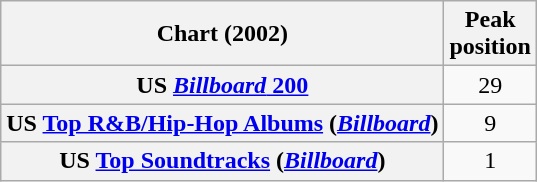<table class="wikitable sortable plainrowheaders" style="text-align:center">
<tr>
<th scope="col">Chart (2002)</th>
<th scope="col">Peak<br> position</th>
</tr>
<tr>
<th scope="row">US <a href='#'><em>Billboard</em> 200</a></th>
<td>29</td>
</tr>
<tr>
<th scope="row">US <a href='#'>Top R&B/Hip-Hop Albums</a> (<em><a href='#'>Billboard</a></em>)</th>
<td>9</td>
</tr>
<tr>
<th scope="row">US <a href='#'>Top Soundtracks</a> (<em><a href='#'>Billboard</a></em>)</th>
<td>1</td>
</tr>
</table>
